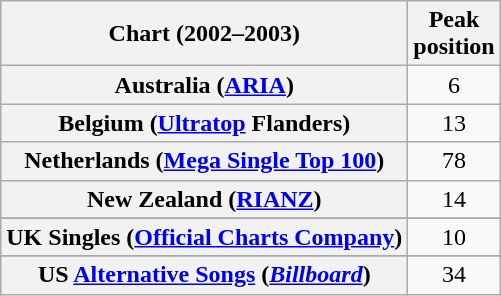<table class="wikitable sortable plainrowheaders">
<tr>
<th>Chart (2002–2003)</th>
<th>Peak<br>position</th>
</tr>
<tr>
<th scope="row">Australia (<a href='#'>ARIA</a>)</th>
<td align="center">6</td>
</tr>
<tr>
<th scope="row">Belgium (<a href='#'>Ultratop</a> Flanders)</th>
<td align="center">13</td>
</tr>
<tr>
<th scope="row">Netherlands (<a href='#'>Mega Single Top 100</a>)</th>
<td align="center">78</td>
</tr>
<tr>
<th scope="row">New Zealand (<a href='#'>RIANZ</a>)</th>
<td align="center">14</td>
</tr>
<tr>
</tr>
<tr>
<th scope="row">UK Singles (<a href='#'>Official Charts Company</a>)</th>
<td align="center">10</td>
</tr>
<tr>
</tr>
<tr>
<th scope="row">US <a href='#'>Alternative Songs</a> (<em><a href='#'>Billboard</a></em>)</th>
<td align="center">34</td>
</tr>
</table>
